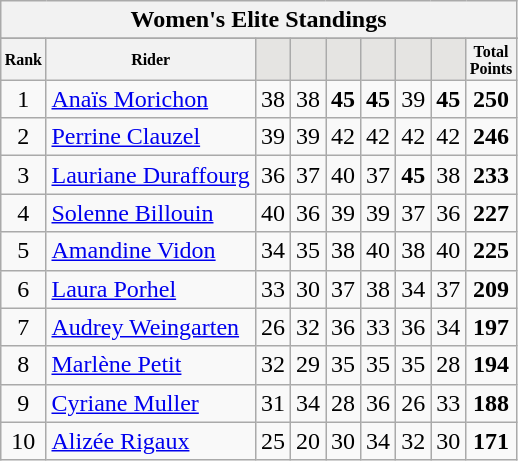<table class="wikitable sortable">
<tr>
<th colspan=27 align="center">Women's Elite Standings</th>
</tr>
<tr>
</tr>
<tr style="font-size:8pt;font-weight:bold">
<th align="center">Rank</th>
<th align="center">Rider</th>
<th class=unsortable style="background:#E5E4E2;"><small></small></th>
<th class=unsortable style="background:#E5E4E2;"><small></small></th>
<th class=unsortable style="background:#E5E4E2;"><small></small></th>
<th class=unsortable style="background:#E5E4E2;"><small></small></th>
<th class=unsortable style="background:#E5E4E2;"><small></small></th>
<th class=unsortable style="background:#E5E4E2;"><small></small></th>
<th align="center">Total<br>Points</th>
</tr>
<tr>
<td align=center>1</td>
<td> <a href='#'>Anaïs Morichon</a></td>
<td align=center>38</td>
<td align=center>38</td>
<td align=center><strong>45</strong></td>
<td align=center><strong>45</strong></td>
<td align=center>39</td>
<td align=center><strong>45</strong></td>
<td align=center><strong>250</strong></td>
</tr>
<tr>
<td align=center>2</td>
<td> <a href='#'>Perrine Clauzel</a></td>
<td align=center>39</td>
<td align=center>39</td>
<td align=center>42</td>
<td align=center>42</td>
<td align=center>42</td>
<td align=center>42</td>
<td align=center><strong>246</strong></td>
</tr>
<tr>
<td align=center>3</td>
<td> <a href='#'>Lauriane Duraffourg</a></td>
<td align=center>36</td>
<td align=center>37</td>
<td align=center>40</td>
<td align=center>37</td>
<td align=center><strong>45</strong></td>
<td align=center>38</td>
<td align=center><strong>233</strong></td>
</tr>
<tr>
<td align=center>4</td>
<td> <a href='#'>Solenne Billouin</a></td>
<td align=center>40</td>
<td align=center>36</td>
<td align=center>39</td>
<td align=center>39</td>
<td align=center>37</td>
<td align=center>36</td>
<td align=center><strong>227</strong></td>
</tr>
<tr>
<td align=center>5</td>
<td> <a href='#'>Amandine Vidon</a></td>
<td align=center>34</td>
<td align=center>35</td>
<td align=center>38</td>
<td align=center>40</td>
<td align=center>38</td>
<td align=center>40</td>
<td align=center><strong>225</strong></td>
</tr>
<tr>
<td align=center>6</td>
<td> <a href='#'>Laura Porhel</a></td>
<td align=center>33</td>
<td align=center>30</td>
<td align=center>37</td>
<td align=center>38</td>
<td align=center>34</td>
<td align=center>37</td>
<td align=center><strong>209</strong></td>
</tr>
<tr>
<td align=center>7</td>
<td> <a href='#'>Audrey Weingarten</a></td>
<td align=center>26</td>
<td align=center>32</td>
<td align=center>36</td>
<td align=center>33</td>
<td align=center>36</td>
<td align=center>34</td>
<td align=center><strong>197</strong></td>
</tr>
<tr>
<td align=center>8</td>
<td> <a href='#'>Marlène Petit</a></td>
<td align=center>32</td>
<td align=center>29</td>
<td align=center>35</td>
<td align=center>35</td>
<td align=center>35</td>
<td align=center>28</td>
<td align=center><strong>194</strong></td>
</tr>
<tr>
<td align=center>9</td>
<td> <a href='#'>Cyriane Muller</a></td>
<td align=center>31</td>
<td align=center>34</td>
<td align=center>28</td>
<td align=center>36</td>
<td align=center>26</td>
<td align=center>33</td>
<td align=center><strong>188</strong></td>
</tr>
<tr>
<td align=center>10</td>
<td> <a href='#'>Alizée Rigaux</a></td>
<td align=center>25</td>
<td align=center>20</td>
<td align=center>30</td>
<td align=center>34</td>
<td align=center>32</td>
<td align=center>30</td>
<td align=center><strong>171</strong></td>
</tr>
</table>
